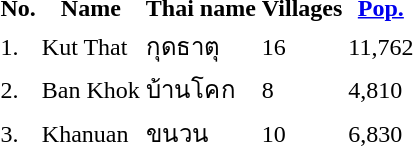<table>
<tr>
<th>No.</th>
<th>Name</th>
<th>Thai name</th>
<th>Villages</th>
<th><a href='#'>Pop.</a></th>
</tr>
<tr>
<td>1.</td>
<td>Kut That</td>
<td>กุดธาตุ</td>
<td>16</td>
<td>11,762</td>
<td></td>
</tr>
<tr>
<td>2.</td>
<td>Ban Khok</td>
<td>บ้านโคก</td>
<td>8</td>
<td>4,810</td>
<td></td>
</tr>
<tr>
<td>3.</td>
<td>Khanuan</td>
<td>ขนวน</td>
<td>10</td>
<td>6,830</td>
<td></td>
</tr>
</table>
